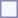<table style="border:1px solid #8888aa; background-color:#f7f8ff; padding:5px; font-size:95%; margin: 0px 12px 12px 0px;">
</table>
